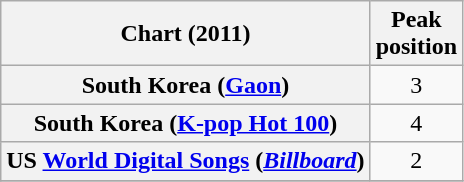<table class="wikitable sortable plainrowheaders" style="text-align:center;">
<tr>
<th>Chart (2011)</th>
<th>Peak<br>position</th>
</tr>
<tr>
<th scope="row">South Korea (<a href='#'>Gaon</a>)</th>
<td>3</td>
</tr>
<tr>
<th scope="row">South Korea (<a href='#'>K-pop Hot 100</a>)</th>
<td>4</td>
</tr>
<tr>
<th scope="row">US <a href='#'>World Digital Songs</a> (<em><a href='#'>Billboard</a></em>)</th>
<td>2</td>
</tr>
<tr>
</tr>
</table>
